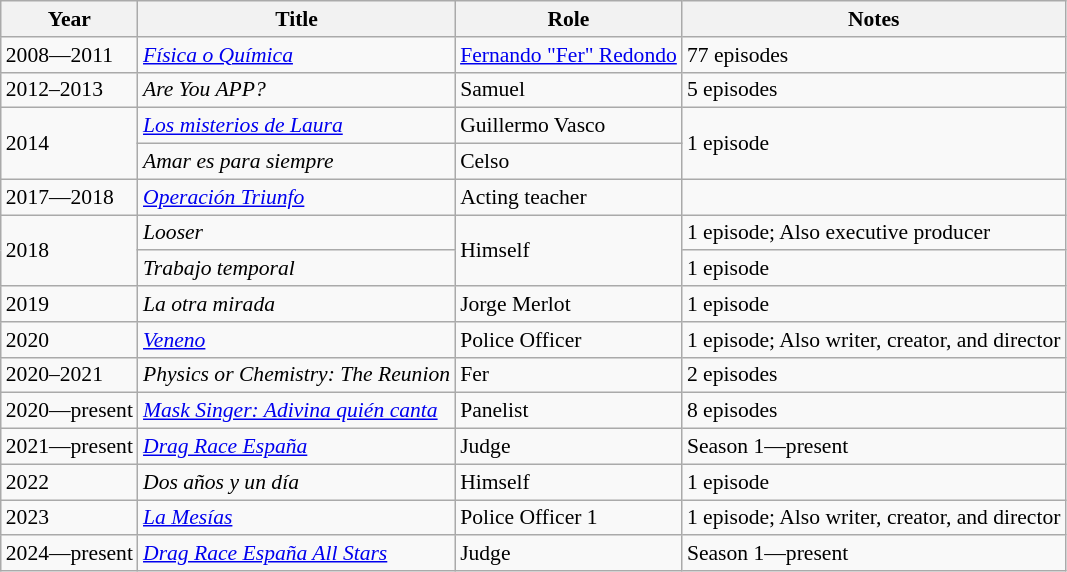<table class="wikitable" style="font-size: 90%;">
<tr>
<th>Year</th>
<th>Title</th>
<th>Role</th>
<th>Notes</th>
</tr>
<tr>
<td>2008—2011</td>
<td><em><a href='#'>Física o Química</a></em></td>
<td><a href='#'>Fernando "Fer" Redondo</a></td>
<td>77 episodes</td>
</tr>
<tr>
<td>2012–2013</td>
<td><em>Are You APP?</em></td>
<td>Samuel</td>
<td>5 episodes</td>
</tr>
<tr>
<td rowspan="2">2014</td>
<td><em><a href='#'>Los misterios de Laura</a></em></td>
<td>Guillermo Vasco</td>
<td rowspan="2">1 episode</td>
</tr>
<tr>
<td><em>Amar es para siempre</em></td>
<td>Celso</td>
</tr>
<tr>
<td>2017—2018</td>
<td><em><a href='#'>Operación Triunfo</a></em></td>
<td>Acting teacher</td>
<td></td>
</tr>
<tr>
<td rowspan="2">2018</td>
<td><em>Looser</em></td>
<td rowspan="2">Himself</td>
<td>1 episode; Also executive producer</td>
</tr>
<tr>
<td><em>Trabajo temporal</em></td>
<td>1 episode</td>
</tr>
<tr>
<td>2019</td>
<td><em>La otra mirada</em></td>
<td>Jorge Merlot</td>
<td>1 episode</td>
</tr>
<tr>
<td>2020</td>
<td><em><a href='#'>Veneno</a></em></td>
<td>Police Officer</td>
<td>1 episode; Also writer, creator, and director</td>
</tr>
<tr>
<td>2020–2021</td>
<td><em>Physics or Chemistry: The Reunion</em></td>
<td>Fer</td>
<td>2 episodes</td>
</tr>
<tr>
<td>2020—present</td>
<td><em><a href='#'>Mask Singer: Adivina quién canta</a></em></td>
<td>Panelist</td>
<td>8 episodes</td>
</tr>
<tr>
<td>2021—present</td>
<td><em><a href='#'>Drag Race España</a></em></td>
<td>Judge</td>
<td>Season 1—present</td>
</tr>
<tr>
<td>2022</td>
<td><em>Dos años y un día</em></td>
<td>Himself</td>
<td>1 episode</td>
</tr>
<tr>
<td>2023</td>
<td><em><a href='#'>La Mesías</a></em></td>
<td>Police Officer 1</td>
<td>1 episode; Also writer, creator, and director</td>
</tr>
<tr>
<td>2024—present</td>
<td><em><a href='#'>Drag Race España All Stars</a></em></td>
<td>Judge</td>
<td>Season 1—present</td>
</tr>
</table>
